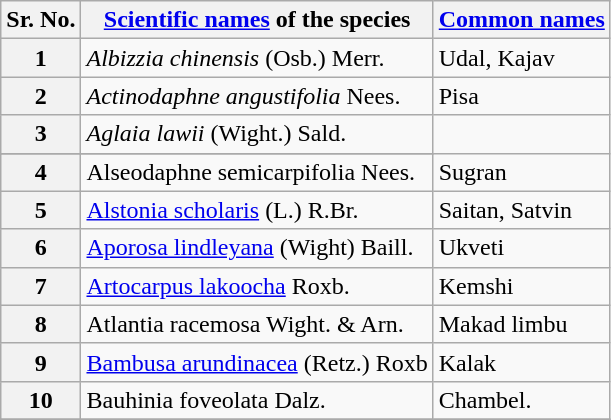<table class="wikitable" style="text-align: left;">
<tr>
<th>Sr. No.</th>
<th><a href='#'>Scientific names</a> of the species</th>
<th><a href='#'>Common names</a></th>
</tr>
<tr>
<th>1</th>
<td><em>Albizzia chinensis</em> (Osb.) Merr.</td>
<td>Udal, Kajav</td>
</tr>
<tr>
<th>2</th>
<td><em>Actinodaphne angustifolia</em> Nees.</td>
<td>Pisa</td>
</tr>
<tr>
<th>3</th>
<td><em>Aglaia lawii</em> (Wight.) Sald.</td>
</tr>
<tr>
</tr>
<tr>
<th>4</th>
<td>Alseodaphne semicarpifolia Nees.</td>
<td>Sugran</td>
</tr>
<tr>
<th>5</th>
<td><a href='#'>Alstonia scholaris</a> (L.) R.Br.</td>
<td>Saitan, Satvin</td>
</tr>
<tr>
<th>6</th>
<td><a href='#'>Aporosa lindleyana</a> (Wight) Baill.</td>
<td>Ukveti</td>
</tr>
<tr>
<th>7</th>
<td><a href='#'>Artocarpus lakoocha</a> Roxb.</td>
<td>Kemshi</td>
</tr>
<tr>
<th>8</th>
<td>Atlantia racemosa Wight. & Arn.</td>
<td>Makad limbu</td>
</tr>
<tr>
<th>9</th>
<td><a href='#'>Bambusa arundinacea</a> (Retz.) Roxb</td>
<td>Kalak</td>
</tr>
<tr>
<th>10</th>
<td>Bauhinia foveolata Dalz.</td>
<td>Chambel.</td>
</tr>
<tr>
</tr>
</table>
